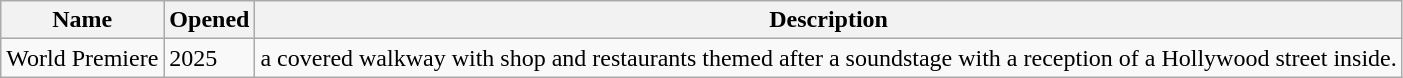<table class="wikitable">
<tr>
<th>Name</th>
<th>Opened</th>
<th>Description</th>
</tr>
<tr>
<td>World Premiere</td>
<td>2025</td>
<td>a covered walkway with shop and restaurants themed after a soundstage with a reception of a Hollywood street inside.</td>
</tr>
</table>
